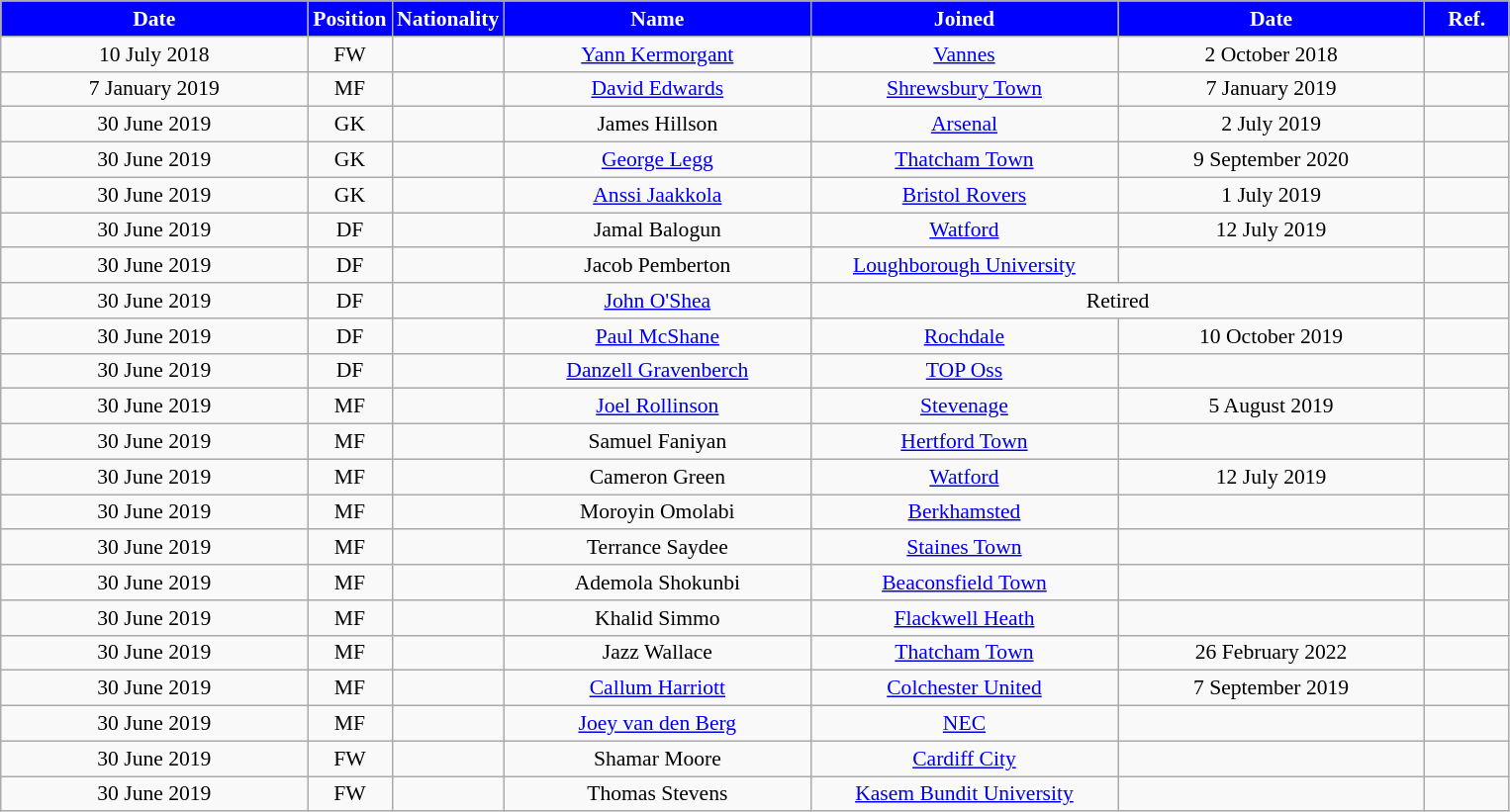<table class="wikitable"  style="text-align:center; font-size:90%; ">
<tr>
<th style="background:#00f; color:white; width:200px;">Date</th>
<th style="background:#00f; color:white; width:50px;">Position</th>
<th style="background:#00f; color:white; width:50px;">Nationality</th>
<th style="background:#00f; color:white; width:200px;">Name</th>
<th style="background:#00f; color:white; width:200px;">Joined</th>
<th style="background:#00f; color:white; width:200px;">Date</th>
<th style="background:#00f; color:white; width:50px;">Ref.</th>
</tr>
<tr>
<td>10 July 2018</td>
<td>FW</td>
<td></td>
<td><a href='#'>Yann Kermorgant</a></td>
<td><a href='#'>Vannes</a></td>
<td>2 October 2018</td>
<td></td>
</tr>
<tr>
<td>7 January 2019</td>
<td>MF</td>
<td></td>
<td><a href='#'>David Edwards</a></td>
<td><a href='#'>Shrewsbury Town</a></td>
<td>7 January 2019</td>
<td></td>
</tr>
<tr>
<td>30 June 2019</td>
<td>GK</td>
<td></td>
<td>James Hillson</td>
<td><a href='#'>Arsenal</a></td>
<td>2 July 2019</td>
<td></td>
</tr>
<tr>
<td>30 June 2019</td>
<td>GK</td>
<td></td>
<td><a href='#'>George Legg</a></td>
<td><a href='#'>Thatcham Town</a></td>
<td>9 September 2020</td>
<td></td>
</tr>
<tr>
<td>30 June 2019</td>
<td>GK</td>
<td></td>
<td><a href='#'>Anssi Jaakkola</a></td>
<td><a href='#'>Bristol Rovers</a></td>
<td>1 July 2019</td>
<td></td>
</tr>
<tr>
<td>30 June 2019</td>
<td>DF</td>
<td></td>
<td>Jamal Balogun</td>
<td><a href='#'>Watford</a></td>
<td>12 July 2019</td>
<td></td>
</tr>
<tr>
<td>30 June 2019</td>
<td>DF</td>
<td></td>
<td>Jacob Pemberton</td>
<td><a href='#'>Loughborough University</a></td>
<td></td>
<td></td>
</tr>
<tr>
<td>30 June 2019</td>
<td>DF</td>
<td></td>
<td><a href='#'>John O'Shea</a></td>
<td colspan="2">Retired</td>
<td></td>
</tr>
<tr>
<td>30 June 2019</td>
<td>DF</td>
<td></td>
<td><a href='#'>Paul McShane</a></td>
<td><a href='#'>Rochdale</a></td>
<td>10 October 2019</td>
<td></td>
</tr>
<tr>
<td>30 June 2019</td>
<td>DF</td>
<td></td>
<td><a href='#'>Danzell Gravenberch</a></td>
<td><a href='#'>TOP Oss</a></td>
<td></td>
<td></td>
</tr>
<tr>
<td>30 June 2019</td>
<td>MF</td>
<td></td>
<td><a href='#'>Joel Rollinson</a></td>
<td><a href='#'>Stevenage</a></td>
<td>5 August 2019</td>
<td></td>
</tr>
<tr>
<td>30 June 2019</td>
<td>MF</td>
<td></td>
<td>Samuel Faniyan</td>
<td><a href='#'>Hertford Town</a></td>
<td></td>
<td></td>
</tr>
<tr>
<td>30 June 2019</td>
<td>MF</td>
<td></td>
<td>Cameron Green</td>
<td><a href='#'>Watford</a></td>
<td>12 July 2019</td>
<td></td>
</tr>
<tr>
<td>30 June 2019</td>
<td>MF</td>
<td></td>
<td>Moroyin Omolabi</td>
<td><a href='#'>Berkhamsted</a></td>
<td></td>
<td></td>
</tr>
<tr>
<td>30 June 2019</td>
<td>MF</td>
<td></td>
<td>Terrance Saydee</td>
<td><a href='#'>Staines Town</a></td>
<td></td>
<td></td>
</tr>
<tr>
<td>30 June 2019</td>
<td>MF</td>
<td></td>
<td>Ademola Shokunbi</td>
<td><a href='#'>Beaconsfield Town</a></td>
<td></td>
<td></td>
</tr>
<tr>
<td>30 June 2019</td>
<td>MF</td>
<td></td>
<td>Khalid Simmo</td>
<td><a href='#'>Flackwell Heath</a></td>
<td></td>
<td></td>
</tr>
<tr>
<td>30 June 2019</td>
<td>MF</td>
<td></td>
<td>Jazz Wallace</td>
<td><a href='#'>Thatcham Town</a></td>
<td>26 February 2022</td>
<td></td>
</tr>
<tr>
<td>30 June 2019</td>
<td>MF</td>
<td></td>
<td><a href='#'>Callum Harriott</a></td>
<td><a href='#'>Colchester United</a></td>
<td>7 September 2019</td>
<td></td>
</tr>
<tr>
<td>30 June 2019</td>
<td>MF</td>
<td></td>
<td><a href='#'>Joey van den Berg</a></td>
<td><a href='#'>NEC</a></td>
<td></td>
<td></td>
</tr>
<tr>
<td>30 June 2019</td>
<td>FW</td>
<td></td>
<td>Shamar Moore</td>
<td><a href='#'>Cardiff City</a></td>
<td></td>
<td></td>
</tr>
<tr>
<td>30 June 2019</td>
<td>FW</td>
<td></td>
<td>Thomas Stevens</td>
<td><a href='#'>Kasem Bundit University</a></td>
<td></td>
<td></td>
</tr>
</table>
